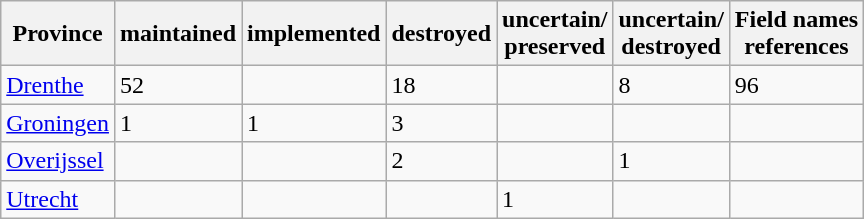<table class="wikitable sortable">
<tr>
<th>Province</th>
<th>maintained</th>
<th>implemented</th>
<th>destroyed</th>
<th>uncertain/<br>preserved</th>
<th>uncertain/<br>destroyed</th>
<th>Field names<br>references</th>
</tr>
<tr>
<td><a href='#'>Drenthe</a></td>
<td>52</td>
<td></td>
<td>18</td>
<td></td>
<td>8</td>
<td>96</td>
</tr>
<tr>
<td><a href='#'>Groningen</a></td>
<td>1</td>
<td>1</td>
<td>3</td>
<td></td>
<td></td>
<td></td>
</tr>
<tr>
<td><a href='#'>Overijssel</a></td>
<td></td>
<td></td>
<td>2</td>
<td></td>
<td>1</td>
<td></td>
</tr>
<tr>
<td><a href='#'>Utrecht</a></td>
<td></td>
<td></td>
<td></td>
<td>1</td>
<td></td>
<td></td>
</tr>
</table>
